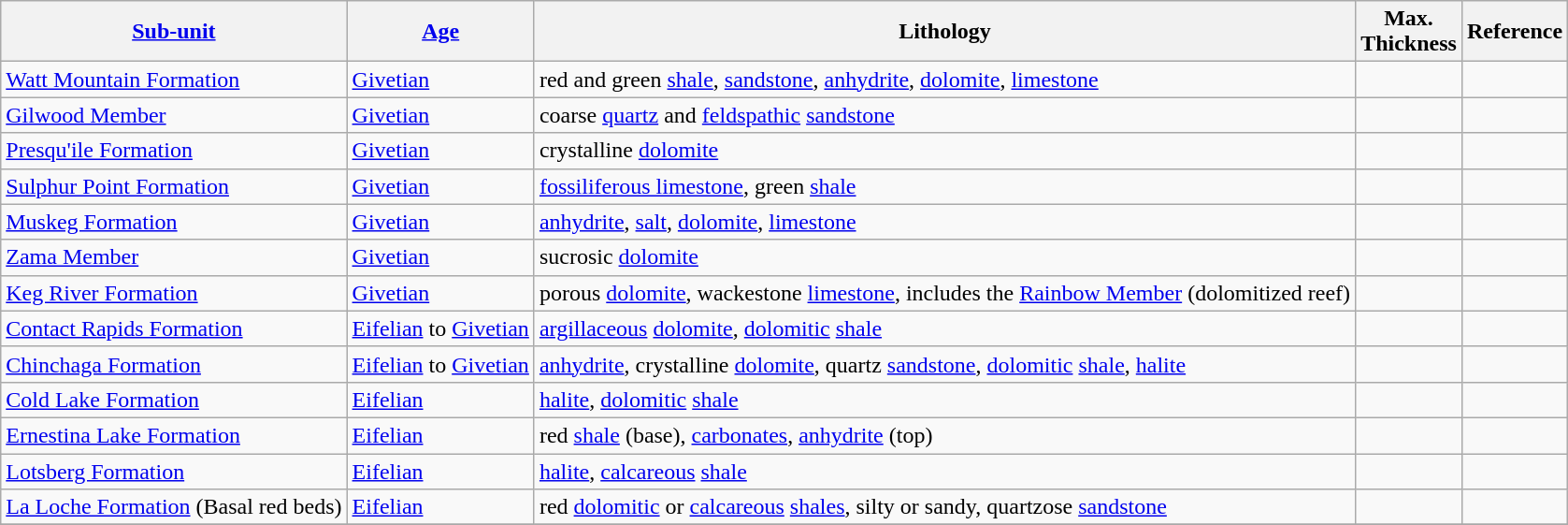<table class="wikitable">
<tr>
<th><a href='#'>Sub-unit</a></th>
<th><a href='#'>Age</a></th>
<th>Lithology</th>
<th>Max.<br>Thickness</th>
<th>Reference</th>
</tr>
<tr>
<td><a href='#'>Watt Mountain Formation</a></td>
<td><a href='#'>Givetian</a></td>
<td>red and green <a href='#'>shale</a>, <a href='#'>sandstone</a>, <a href='#'>anhydrite</a>, <a href='#'>dolomite</a>, <a href='#'>limestone</a></td>
<td></td>
<td></td>
</tr>
<tr>
<td><a href='#'>Gilwood Member</a></td>
<td><a href='#'>Givetian</a></td>
<td>coarse <a href='#'>quartz</a> and <a href='#'>feldspathic</a> <a href='#'>sandstone</a></td>
<td></td>
<td></td>
</tr>
<tr>
<td><a href='#'>Presqu'ile Formation</a></td>
<td><a href='#'>Givetian</a></td>
<td>crystalline <a href='#'>dolomite</a></td>
<td></td>
<td></td>
</tr>
<tr>
<td><a href='#'>Sulphur Point Formation</a></td>
<td><a href='#'>Givetian</a></td>
<td><a href='#'>fossiliferous limestone</a>, green <a href='#'>shale</a></td>
<td></td>
<td></td>
</tr>
<tr>
<td><a href='#'>Muskeg Formation</a></td>
<td><a href='#'>Givetian</a></td>
<td><a href='#'>anhydrite</a>, <a href='#'>salt</a>, <a href='#'>dolomite</a>, <a href='#'>limestone</a></td>
<td></td>
<td></td>
</tr>
<tr>
<td><a href='#'>Zama Member</a></td>
<td><a href='#'>Givetian</a></td>
<td>sucrosic <a href='#'>dolomite</a></td>
<td></td>
<td></td>
</tr>
<tr>
<td><a href='#'>Keg River Formation</a></td>
<td><a href='#'>Givetian</a></td>
<td>porous <a href='#'>dolomite</a>, wackestone <a href='#'>limestone</a>, includes the <a href='#'>Rainbow Member</a> (dolomitized reef)</td>
<td></td>
<td></td>
</tr>
<tr>
<td><a href='#'>Contact Rapids Formation</a></td>
<td><a href='#'>Eifelian</a> to <a href='#'>Givetian</a></td>
<td><a href='#'>argillaceous</a> <a href='#'>dolomite</a>, <a href='#'>dolomitic</a> <a href='#'>shale</a></td>
<td></td>
<td></td>
</tr>
<tr>
<td><a href='#'>Chinchaga Formation</a></td>
<td><a href='#'>Eifelian</a> to <a href='#'>Givetian</a></td>
<td><a href='#'>anhydrite</a>, crystalline <a href='#'>dolomite</a>, quartz <a href='#'>sandstone</a>, <a href='#'>dolomitic</a> <a href='#'>shale</a>, <a href='#'>halite</a></td>
<td></td>
<td></td>
</tr>
<tr>
<td><a href='#'>Cold Lake Formation</a></td>
<td><a href='#'>Eifelian</a></td>
<td><a href='#'>halite</a>, <a href='#'>dolomitic</a> <a href='#'>shale</a></td>
<td></td>
<td></td>
</tr>
<tr>
<td><a href='#'>Ernestina Lake Formation</a></td>
<td><a href='#'>Eifelian</a></td>
<td>red <a href='#'>shale</a> (base), <a href='#'>carbonates</a>, <a href='#'>anhydrite</a> (top)</td>
<td></td>
<td></td>
</tr>
<tr>
<td><a href='#'>Lotsberg Formation</a></td>
<td><a href='#'>Eifelian</a></td>
<td><a href='#'>halite</a>, <a href='#'>calcareous</a> <a href='#'>shale</a></td>
<td></td>
<td></td>
</tr>
<tr>
<td><a href='#'>La Loche Formation</a> (Basal red beds)</td>
<td><a href='#'>Eifelian</a></td>
<td>red <a href='#'>dolomitic</a> or <a href='#'>calcareous</a> <a href='#'>shales</a>, silty or sandy, quartzose <a href='#'>sandstone</a></td>
<td></td>
<td></td>
</tr>
<tr>
</tr>
</table>
